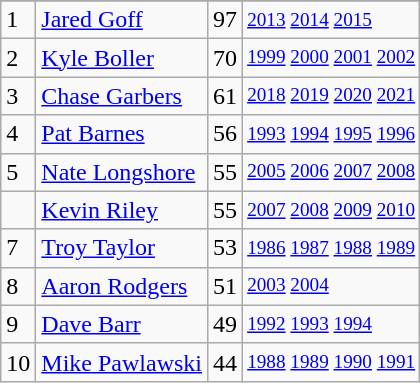<table class="wikitable">
<tr>
</tr>
<tr>
<td>1</td>
<td><a href='#'>Jared Goff</a></td>
<td><abbr>97</abbr></td>
<td style="font-size:80%;"><a href='#'>2013</a> <a href='#'>2014</a> <a href='#'>2015</a></td>
</tr>
<tr>
<td>2</td>
<td><a href='#'>Kyle Boller</a></td>
<td><abbr>70</abbr></td>
<td style="font-size:80%;"><a href='#'>1999</a> <a href='#'>2000</a> <a href='#'>2001</a> <a href='#'>2002</a></td>
</tr>
<tr>
<td>3</td>
<td><a href='#'>Chase Garbers</a></td>
<td><abbr>61</abbr></td>
<td style="font-size:80%;"><a href='#'>2018</a> <a href='#'>2019</a> <a href='#'>2020</a> <a href='#'>2021</a></td>
</tr>
<tr>
<td>4</td>
<td><a href='#'>Pat Barnes</a></td>
<td><abbr>56</abbr></td>
<td style="font-size:80%;"><a href='#'>1993</a> <a href='#'>1994</a> <a href='#'>1995</a> <a href='#'>1996</a></td>
</tr>
<tr>
<td>5</td>
<td><a href='#'>Nate Longshore</a></td>
<td><abbr>55</abbr></td>
<td style="font-size:80%;"><a href='#'>2005</a> <a href='#'>2006</a> <a href='#'>2007</a> <a href='#'>2008</a></td>
</tr>
<tr>
<td></td>
<td><a href='#'>Kevin Riley</a></td>
<td><abbr>55</abbr></td>
<td style="font-size:80%;"><a href='#'>2007</a> <a href='#'>2008</a> <a href='#'>2009</a> <a href='#'>2010</a></td>
</tr>
<tr>
<td>7</td>
<td><a href='#'>Troy Taylor</a></td>
<td><abbr>53</abbr></td>
<td style="font-size:80%;"><a href='#'>1986</a> <a href='#'>1987</a> <a href='#'>1988</a> <a href='#'>1989</a></td>
</tr>
<tr>
<td>8</td>
<td><a href='#'>Aaron Rodgers</a></td>
<td><abbr>51</abbr></td>
<td style="font-size:80%;"><a href='#'>2003</a> <a href='#'>2004</a></td>
</tr>
<tr>
<td>9</td>
<td><a href='#'>Dave Barr</a></td>
<td><abbr>49</abbr></td>
<td style="font-size:80%;"><a href='#'>1992</a> <a href='#'>1993</a> <a href='#'>1994</a></td>
</tr>
<tr>
<td>10</td>
<td><a href='#'>Mike Pawlawski</a></td>
<td><abbr>44</abbr></td>
<td style="font-size:80%;"><a href='#'>1988</a> <a href='#'>1989</a> <a href='#'>1990</a> <a href='#'>1991</a></td>
</tr>
</table>
